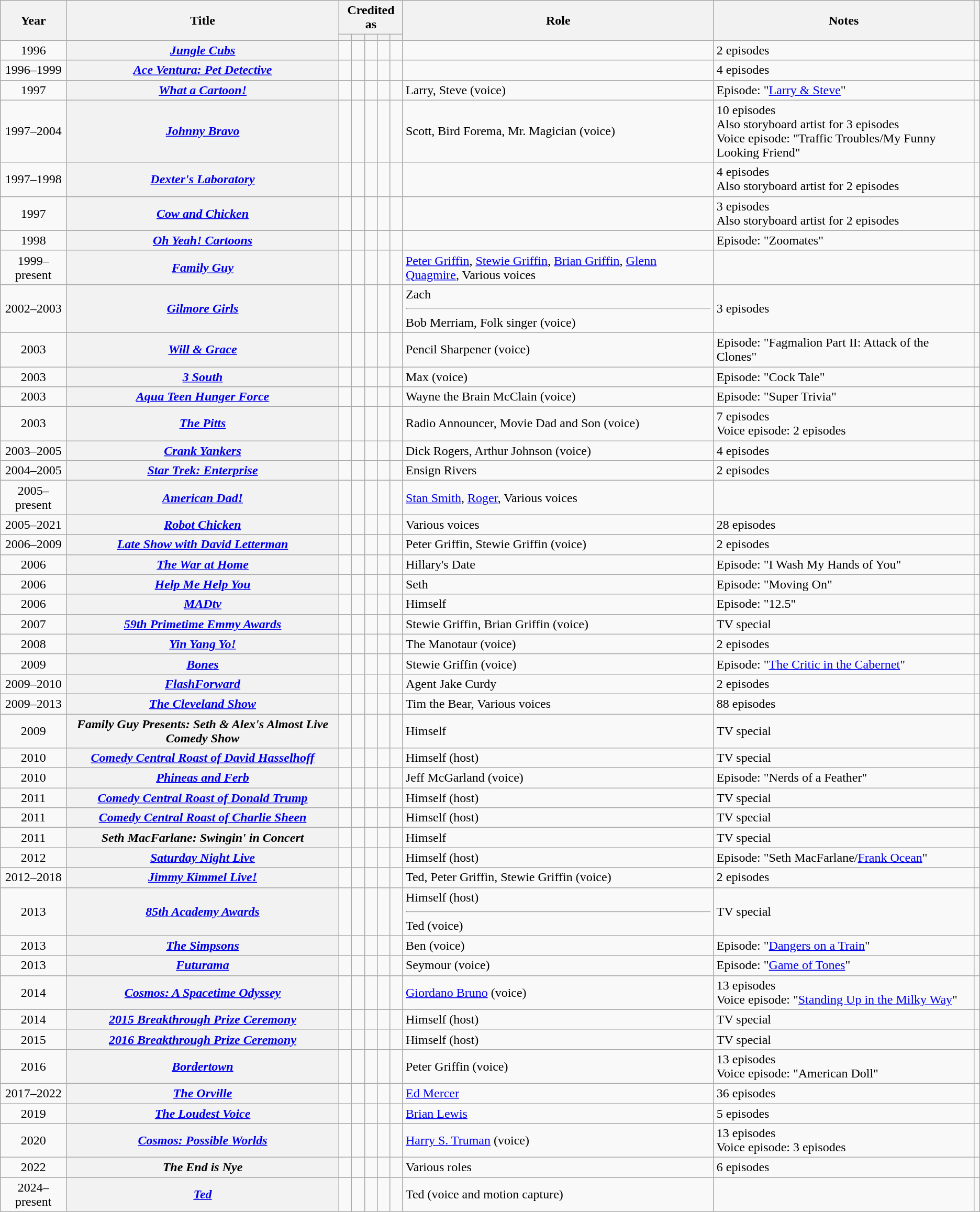<table class="wikitable sortable plainrowheaders">
<tr>
<th rowspan="2" scope="col">Year</th>
<th rowspan="2" scope="col">Title</th>
<th colspan="5" scope="col">Credited as</th>
<th rowspan="2" scope="col" class="unsortable">Role</th>
<th rowspan="2" scope="col" class="unsortable">Notes</th>
<th rowspan="2" scope="col" class="unsortable"></th>
</tr>
<tr>
<th scope="col"></th>
<th scope="col"></th>
<th scope="col"></th>
<th scope="col"></th>
<th scope="col"></th>
</tr>
<tr>
<td style="text-align:center;">1996</td>
<th scope="row"><em><a href='#'>Jungle Cubs</a></em></th>
<td></td>
<td></td>
<td></td>
<td></td>
<td></td>
<td></td>
<td>2 episodes</td>
<td style="text-align:center;"></td>
</tr>
<tr>
<td style="text-align:center;">1996–1999</td>
<th scope="row"><em><a href='#'>Ace Ventura: Pet Detective</a></em></th>
<td></td>
<td></td>
<td></td>
<td></td>
<td></td>
<td></td>
<td>4 episodes</td>
<td style="text-align:center;"></td>
</tr>
<tr>
<td style="text-align:center;">1997</td>
<th scope="row"><em><a href='#'>What a Cartoon!</a></em></th>
<td></td>
<td></td>
<td></td>
<td></td>
<td></td>
<td>Larry, Steve (voice)</td>
<td>Episode: "<a href='#'>Larry & Steve</a>"</td>
<td style="text-align:center;"></td>
</tr>
<tr>
<td style="text-align:center;">1997–2004</td>
<th scope="row"><em><a href='#'>Johnny Bravo</a></em></th>
<td></td>
<td></td>
<td></td>
<td></td>
<td></td>
<td>Scott, Bird Forema, Mr. Magician (voice)</td>
<td>10 episodes<br>Also storyboard artist for 3 episodes<br>Voice episode: "Traffic Troubles/My Funny Looking Friend"</td>
<td style="text-align:center;"></td>
</tr>
<tr>
<td style="text-align:center;">1997–1998</td>
<th scope="row"><em><a href='#'>Dexter's Laboratory</a></em></th>
<td></td>
<td></td>
<td></td>
<td></td>
<td></td>
<td></td>
<td>4 episodes<br>Also storyboard artist for 2 episodes</td>
<td style="text-align:center;"></td>
</tr>
<tr>
<td style="text-align:center;">1997</td>
<th scope="row"><em><a href='#'>Cow and Chicken</a></em></th>
<td></td>
<td></td>
<td></td>
<td></td>
<td></td>
<td></td>
<td>3 episodes<br>Also storyboard artist for 2 episodes</td>
<td style="text-align:center;"></td>
</tr>
<tr>
<td style="text-align:center;">1998</td>
<th scope="row"><em><a href='#'>Oh Yeah! Cartoons</a></em></th>
<td></td>
<td></td>
<td></td>
<td></td>
<td></td>
<td></td>
<td>Episode: "Zoomates"</td>
<td style="text-align:center;"></td>
</tr>
<tr>
<td style="text-align:center;">1999–present</td>
<th scope="row"><em><a href='#'>Family Guy</a></em></th>
<td></td>
<td></td>
<td></td>
<td></td>
<td></td>
<td><a href='#'>Peter Griffin</a>, <a href='#'>Stewie Griffin</a>, <a href='#'>Brian Griffin</a>, <a href='#'>Glenn Quagmire</a>, Various voices</td>
<td></td>
<td style="text-align:center;"></td>
</tr>
<tr>
<td style="text-align:center;">2002–2003</td>
<th scope="row"><em><a href='#'>Gilmore Girls</a></em></th>
<td></td>
<td></td>
<td></td>
<td></td>
<td></td>
<td>Zach <hr> Bob Merriam, Folk singer (voice)</td>
<td>3 episodes</td>
<td style="text-align:center;"></td>
</tr>
<tr>
<td style="text-align:center;">2003</td>
<th scope="row"><em><a href='#'>Will & Grace</a></em></th>
<td></td>
<td></td>
<td></td>
<td></td>
<td></td>
<td>Pencil Sharpener (voice)</td>
<td>Episode: "Fagmalion Part II: Attack of the Clones"</td>
<td style="text-align:center;"></td>
</tr>
<tr>
<td style="text-align:center;">2003</td>
<th scope="row"><em><a href='#'>3 South</a></em></th>
<td></td>
<td></td>
<td></td>
<td></td>
<td></td>
<td>Max (voice)</td>
<td>Episode: "Cock Tale"</td>
<td style="text-align:center;"></td>
</tr>
<tr>
<td style="text-align:center;">2003</td>
<th scope="row"><em><a href='#'>Aqua Teen Hunger Force</a></em></th>
<td></td>
<td></td>
<td></td>
<td></td>
<td></td>
<td>Wayne the Brain McClain (voice)</td>
<td>Episode: "Super Trivia"</td>
<td style="text-align:center;"></td>
</tr>
<tr>
<td style="text-align:center;">2003</td>
<th scope="row"><em><a href='#'>The Pitts</a></em></th>
<td></td>
<td></td>
<td></td>
<td></td>
<td></td>
<td>Radio Announcer, Movie Dad and Son (voice)</td>
<td>7 episodes<br>Voice episode: 2 episodes</td>
<td style="text-align:center;"></td>
</tr>
<tr>
<td style="text-align:center;">2003–2005</td>
<th scope="row"><em><a href='#'>Crank Yankers</a></em></th>
<td></td>
<td></td>
<td></td>
<td></td>
<td></td>
<td>Dick Rogers, Arthur Johnson (voice)</td>
<td>4 episodes</td>
<td style="text-align:center;"></td>
</tr>
<tr>
<td style="text-align:center;">2004–2005</td>
<th scope="row"><em><a href='#'>Star Trek: Enterprise</a></em></th>
<td></td>
<td></td>
<td></td>
<td></td>
<td></td>
<td>Ensign Rivers</td>
<td>2 episodes</td>
<td style="text-align:center;"></td>
</tr>
<tr>
<td style="text-align:center;">2005–present</td>
<th scope="row"><em><a href='#'>American Dad!</a></em></th>
<td></td>
<td></td>
<td></td>
<td></td>
<td></td>
<td><a href='#'>Stan Smith</a>, <a href='#'>Roger</a>, Various voices</td>
<td></td>
<td style="text-align:center;"></td>
</tr>
<tr>
<td style="text-align:center;">2005–2021</td>
<th scope="row"><em><a href='#'>Robot Chicken</a></em></th>
<td></td>
<td></td>
<td></td>
<td></td>
<td></td>
<td>Various voices</td>
<td>28 episodes</td>
<td style="text-align:center;"></td>
</tr>
<tr>
<td style="text-align:center;">2006–2009</td>
<th scope="row"><em><a href='#'>Late Show with David Letterman</a></em></th>
<td></td>
<td></td>
<td></td>
<td></td>
<td></td>
<td>Peter Griffin, Stewie Griffin (voice)</td>
<td>2 episodes</td>
<td style="text-align:center;"></td>
</tr>
<tr>
<td style="text-align:center;">2006</td>
<th scope="row"><em><a href='#'>The War at Home</a></em></th>
<td></td>
<td></td>
<td></td>
<td></td>
<td></td>
<td>Hillary's Date</td>
<td>Episode: "I Wash My Hands of You"</td>
<td style="text-align:center;"></td>
</tr>
<tr>
<td style="text-align:center;">2006</td>
<th scope="row"><em><a href='#'>Help Me Help You</a></em></th>
<td></td>
<td></td>
<td></td>
<td></td>
<td></td>
<td>Seth</td>
<td>Episode: "Moving On"</td>
<td style="text-align:center;"></td>
</tr>
<tr>
<td style="text-align:center;">2006</td>
<th scope="row"><em><a href='#'>MADtv</a></em></th>
<td></td>
<td></td>
<td></td>
<td></td>
<td></td>
<td>Himself</td>
<td>Episode: "12.5"</td>
<td style="text-align:center;"></td>
</tr>
<tr>
<td style="text-align:center;">2007</td>
<th scope="row"><em><a href='#'>59th Primetime Emmy Awards</a></em></th>
<td></td>
<td></td>
<td></td>
<td></td>
<td></td>
<td>Stewie Griffin, Brian Griffin (voice)</td>
<td>TV special</td>
<td style="text-align:center;"></td>
</tr>
<tr>
<td style="text-align:center;">2008</td>
<th scope="row"><em><a href='#'>Yin Yang Yo!</a></em></th>
<td></td>
<td></td>
<td></td>
<td></td>
<td></td>
<td>The Manotaur (voice)</td>
<td>2 episodes</td>
<td style="text-align:center;"></td>
</tr>
<tr>
<td style="text-align:center;">2009</td>
<th scope="row"><em><a href='#'>Bones</a></em></th>
<td></td>
<td></td>
<td></td>
<td></td>
<td></td>
<td>Stewie Griffin (voice)</td>
<td>Episode: "<a href='#'>The Critic in the Cabernet</a>"</td>
<td style="text-align:center;"></td>
</tr>
<tr>
<td style="text-align:center;">2009–2010</td>
<th scope="row"><em><a href='#'>FlashForward</a></em></th>
<td></td>
<td></td>
<td></td>
<td></td>
<td></td>
<td>Agent Jake Curdy</td>
<td>2 episodes</td>
<td style="text-align:center;"></td>
</tr>
<tr>
<td style="text-align:center;">2009–2013</td>
<th scope="row"><em><a href='#'>The Cleveland Show</a></em></th>
<td></td>
<td></td>
<td></td>
<td></td>
<td></td>
<td>Tim the Bear, Various voices</td>
<td>88 episodes</td>
<td style="text-align:center;"></td>
</tr>
<tr>
<td style="text-align:center;">2009</td>
<th scope="row"><em>Family Guy Presents: Seth & Alex's Almost Live Comedy Show</em></th>
<td></td>
<td></td>
<td></td>
<td></td>
<td></td>
<td>Himself</td>
<td>TV special</td>
<td style="text-align:center;"></td>
</tr>
<tr>
<td style="text-align:center;">2010</td>
<th scope="row"><em><a href='#'>Comedy Central Roast of David Hasselhoff</a></em></th>
<td></td>
<td></td>
<td></td>
<td></td>
<td></td>
<td>Himself (host)</td>
<td>TV special</td>
<td style="text-align:center;"></td>
</tr>
<tr>
<td style="text-align:center;">2010</td>
<th scope="row"><em><a href='#'>Phineas and Ferb</a></em></th>
<td></td>
<td></td>
<td></td>
<td></td>
<td></td>
<td>Jeff McGarland (voice)</td>
<td>Episode: "Nerds of a Feather"</td>
<td style="text-align:center;"></td>
</tr>
<tr>
<td style="text-align:center;">2011</td>
<th scope="row"><em><a href='#'>Comedy Central Roast of Donald Trump</a></em></th>
<td></td>
<td></td>
<td></td>
<td></td>
<td></td>
<td>Himself (host)</td>
<td>TV special</td>
<td style="text-align:center;"></td>
</tr>
<tr>
<td style="text-align:center;">2011</td>
<th scope="row"><em><a href='#'>Comedy Central Roast of Charlie Sheen</a></em></th>
<td></td>
<td></td>
<td></td>
<td></td>
<td></td>
<td>Himself (host)</td>
<td>TV special</td>
<td style="text-align:center;"></td>
</tr>
<tr>
<td style="text-align:center;">2011</td>
<th scope="row"><em>Seth MacFarlane: Swingin' in Concert</em></th>
<td></td>
<td></td>
<td></td>
<td></td>
<td></td>
<td>Himself</td>
<td>TV special</td>
<td style="text-align:center;"></td>
</tr>
<tr>
<td style="text-align:center;">2012</td>
<th scope="row"><em><a href='#'>Saturday Night Live</a></em></th>
<td></td>
<td></td>
<td></td>
<td></td>
<td></td>
<td>Himself (host)</td>
<td>Episode: "Seth MacFarlane/<a href='#'>Frank Ocean</a>"</td>
<td style="text-align:center;"></td>
</tr>
<tr>
<td style="text-align:center;">2012–2018</td>
<th scope="row"><em><a href='#'>Jimmy Kimmel Live!</a></em></th>
<td></td>
<td></td>
<td></td>
<td></td>
<td></td>
<td>Ted, Peter Griffin, Stewie Griffin (voice)</td>
<td>2 episodes</td>
<td style="text-align:center;"><br></td>
</tr>
<tr>
<td style="text-align:center;">2013</td>
<th scope="row"><em><a href='#'>85th Academy Awards</a></em></th>
<td></td>
<td></td>
<td></td>
<td></td>
<td></td>
<td>Himself (host) <hr> Ted (voice)</td>
<td>TV special</td>
<td style="text-align:center;"></td>
</tr>
<tr>
<td style="text-align:center;">2013</td>
<th scope="row"><em><a href='#'>The Simpsons</a></em></th>
<td></td>
<td></td>
<td></td>
<td></td>
<td></td>
<td>Ben (voice)</td>
<td>Episode: "<a href='#'>Dangers on a Train</a>"</td>
<td style="text-align:center;"></td>
</tr>
<tr>
<td style="text-align:center;">2013</td>
<th scope="row"><em><a href='#'>Futurama</a></em></th>
<td></td>
<td></td>
<td></td>
<td></td>
<td></td>
<td>Seymour (voice)</td>
<td>Episode: "<a href='#'>Game of Tones</a>"</td>
<td style="text-align:center;"></td>
</tr>
<tr>
<td style="text-align:center;">2014</td>
<th scope="row"><em><a href='#'>Cosmos: A Spacetime Odyssey</a></em></th>
<td></td>
<td></td>
<td></td>
<td></td>
<td></td>
<td><a href='#'>Giordano Bruno</a> (voice)</td>
<td>13 episodes<br>Voice episode: "<a href='#'>Standing Up in the Milky Way</a>"</td>
<td style="text-align:center;"></td>
</tr>
<tr>
<td style="text-align:center;">2014</td>
<th scope="row"><em><a href='#'>2015 Breakthrough Prize Ceremony</a></em></th>
<td></td>
<td></td>
<td></td>
<td></td>
<td></td>
<td>Himself (host)</td>
<td>TV special</td>
<td style="text-align:center;"></td>
</tr>
<tr>
<td style="text-align:center;">2015</td>
<th scope="row"><em><a href='#'>2016 Breakthrough Prize Ceremony</a></em></th>
<td></td>
<td></td>
<td></td>
<td></td>
<td></td>
<td>Himself (host)</td>
<td>TV special</td>
<td style="text-align:center;"></td>
</tr>
<tr>
<td style="text-align:center;">2016</td>
<th scope="row"><em><a href='#'>Bordertown</a></em></th>
<td></td>
<td></td>
<td></td>
<td></td>
<td></td>
<td>Peter Griffin (voice)</td>
<td>13 episodes<br>Voice episode: "American Doll"</td>
<td style="text-align:center;"></td>
</tr>
<tr>
<td style="text-align:center;">2017–2022</td>
<th scope="row"><em><a href='#'>The Orville</a></em></th>
<td></td>
<td></td>
<td></td>
<td></td>
<td></td>
<td><a href='#'>Ed Mercer</a></td>
<td>36 episodes</td>
<td style="text-align:center;"></td>
</tr>
<tr>
<td style="text-align:center;">2019</td>
<th scope="row"><em><a href='#'>The Loudest Voice</a></em></th>
<td></td>
<td></td>
<td></td>
<td></td>
<td></td>
<td><a href='#'>Brian Lewis</a></td>
<td>5 episodes</td>
<td style="text-align:center;"></td>
</tr>
<tr>
<td style="text-align:center;">2020</td>
<th scope="row"><em><a href='#'>Cosmos: Possible Worlds</a></em></th>
<td></td>
<td></td>
<td></td>
<td></td>
<td></td>
<td><a href='#'>Harry S. Truman</a> (voice)</td>
<td>13 episodes<br>Voice episode: 3 episodes</td>
<td style="text-align:center;"></td>
</tr>
<tr>
<td style="text-align:center;">2022</td>
<th scope="row"><em>The End is Nye</em></th>
<td></td>
<td></td>
<td></td>
<td></td>
<td></td>
<td>Various roles</td>
<td>6 episodes</td>
<td style="text-align:center;"></td>
</tr>
<tr>
<td style="text-align:center;">2024–present</td>
<th scope="row"><em><a href='#'>Ted</a></em></th>
<td></td>
<td></td>
<td></td>
<td></td>
<td></td>
<td>Ted (voice and motion capture)</td>
<td></td>
<td style="text-align:center;"></td>
</tr>
</table>
